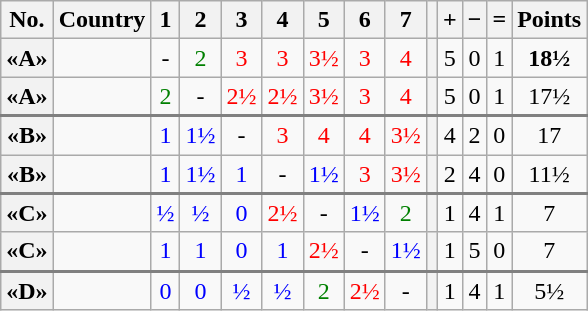<table class="wikitable" style="text-align:center">
<tr>
<th>No.</th>
<th>Country</th>
<th>1</th>
<th>2</th>
<th>3</th>
<th>4</th>
<th>5</th>
<th>6</th>
<th>7</th>
<th></th>
<th>+</th>
<th>−</th>
<th>=</th>
<th>Points</th>
</tr>
<tr>
<th>«A»</th>
<td style="text-align: left"></td>
<td>-</td>
<td style="color:green;">2</td>
<td style="color:red;">3</td>
<td style="color:red;">3</td>
<td style="color:red;">3½</td>
<td style="color:red;">3</td>
<td style="color:red;">4</td>
<th></th>
<td>5</td>
<td>0</td>
<td>1</td>
<td><strong>18½ </strong></td>
</tr>
<tr>
<th>«A»</th>
<td style="text-align: left"></td>
<td style="color:green;">2</td>
<td>-</td>
<td style="color:red;">2½</td>
<td style="color:red;">2½</td>
<td style="color:red;">3½</td>
<td style="color:red;">3</td>
<td style="color:red;">4</td>
<th></th>
<td>5</td>
<td>0</td>
<td>1</td>
<td>17½</td>
</tr>
<tr style="border-top:2px solid grey;">
<th>«B»</th>
<td style="text-align: left"></td>
<td style="color:blue;">1</td>
<td style="color:blue;">1½</td>
<td>-</td>
<td style="color:red;">3</td>
<td style="color:red;">4</td>
<td style="color:red;">4</td>
<td style="color:red;">3½</td>
<th></th>
<td>4</td>
<td>2</td>
<td>0</td>
<td>17</td>
</tr>
<tr>
<th>«B»</th>
<td style="text-align: left"></td>
<td style="color:blue;">1</td>
<td style="color:blue;">1½</td>
<td style="color:blue;">1</td>
<td>-</td>
<td style="color:blue;">1½</td>
<td style="color:red;">3</td>
<td style="color:red;">3½</td>
<th></th>
<td>2</td>
<td>4</td>
<td>0</td>
<td>11½</td>
</tr>
<tr style="border-top:2px solid grey;">
<th>«C»</th>
<td style="text-align: left"></td>
<td style="color:blue;">½</td>
<td style="color:blue;">½</td>
<td style="color:blue;">0</td>
<td style="color:red;">2½</td>
<td>-</td>
<td style="color:blue;">1½</td>
<td style="color:green;">2</td>
<th></th>
<td>1</td>
<td>4</td>
<td>1</td>
<td>7</td>
</tr>
<tr>
<th>«C»</th>
<td style="text-align: left"></td>
<td style="color:blue;">1</td>
<td style="color:blue;">1</td>
<td style="color:blue;">0</td>
<td style="color:blue;">1</td>
<td style="color:red;">2½</td>
<td>-</td>
<td style="color:blue;">1½</td>
<th></th>
<td>1</td>
<td>5</td>
<td>0</td>
<td>7</td>
</tr>
<tr style="border-top:2px solid grey;">
<th>«D»</th>
<td style="text-align: left"></td>
<td style="color:blue;">0</td>
<td style="color:blue;">0</td>
<td style="color:blue;">½</td>
<td style="color:blue;">½</td>
<td style="color:green;">2</td>
<td style="color:red;">2½</td>
<td>-</td>
<th></th>
<td>1</td>
<td>4</td>
<td>1</td>
<td>5½</td>
</tr>
</table>
